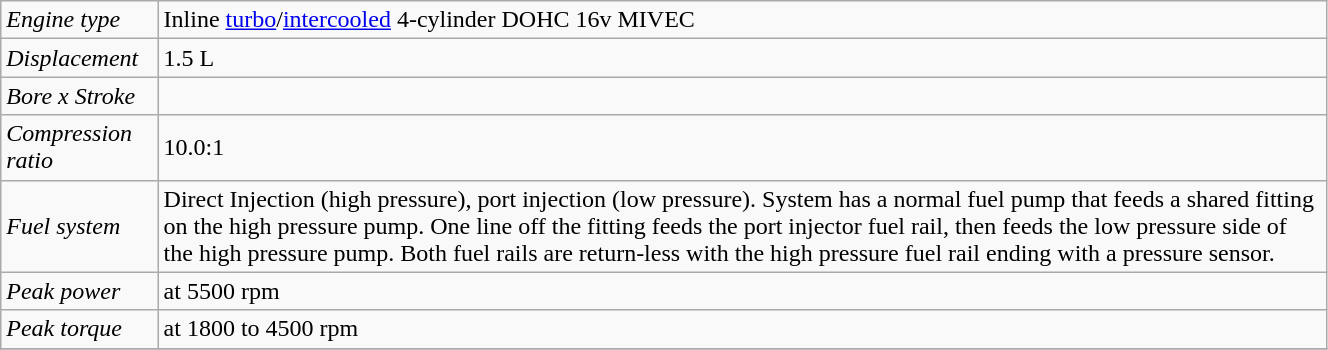<table class="wikitable" width="70%">
<tr>
<td><em>Engine type</em></td>
<td>Inline <a href='#'>turbo</a>/<a href='#'>intercooled</a> 4-cylinder DOHC 16v MIVEC</td>
</tr>
<tr>
<td><em>Displacement</em></td>
<td>1.5 L</td>
</tr>
<tr>
<td><em>Bore x Stroke</em></td>
<td></td>
</tr>
<tr>
<td><em>Compression ratio</em></td>
<td>10.0:1</td>
</tr>
<tr>
<td><em>Fuel system</em></td>
<td>Direct Injection (high pressure), port injection (low pressure). System has a normal fuel pump that feeds a shared fitting on the high pressure pump. One line off the fitting feeds the port injector fuel rail, then feeds the low pressure side of the high pressure pump. Both fuel rails are return-less with the high pressure fuel rail ending with a pressure sensor.</td>
</tr>
<tr>
<td><em>Peak power</em></td>
<td> at 5500 rpm</td>
</tr>
<tr>
<td><em>Peak torque</em></td>
<td> at 1800 to 4500 rpm</td>
</tr>
<tr>
</tr>
</table>
